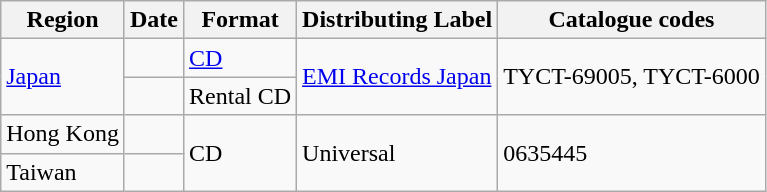<table class="wikitable">
<tr>
<th>Region</th>
<th>Date</th>
<th>Format</th>
<th>Distributing Label</th>
<th>Catalogue codes</th>
</tr>
<tr>
<td rowspan="2"><a href='#'>Japan</a></td>
<td></td>
<td><a href='#'>CD</a></td>
<td rowspan="2"><a href='#'>EMI Records Japan</a></td>
<td rowspan="2">TYCT-69005, TYCT-6000</td>
</tr>
<tr>
<td></td>
<td>Rental CD</td>
</tr>
<tr>
<td rowspan="1">Hong Kong</td>
<td></td>
<td rowspan="2">CD</td>
<td rowspan="2">Universal</td>
<td rowspan="2">0635445</td>
</tr>
<tr>
<td rowspan="1">Taiwan</td>
<td></td>
</tr>
</table>
